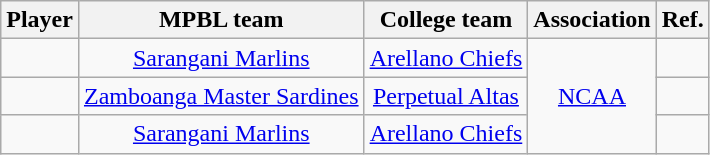<table class="wikitable sortable" style="text-align:center">
<tr>
<th>Player</th>
<th>MPBL team</th>
<th>College team</th>
<th>Association</th>
<th class="unsortable">Ref.</th>
</tr>
<tr>
<td align="left"></td>
<td><a href='#'>Sarangani Marlins</a></td>
<td><a href='#'>Arellano Chiefs</a></td>
<td rowspan="3"><a href='#'>NCAA</a></td>
<td></td>
</tr>
<tr>
<td align=left></td>
<td><a href='#'>Zamboanga Master Sardines</a></td>
<td><a href='#'>Perpetual Altas</a></td>
<td></td>
</tr>
<tr>
<td align=left></td>
<td><a href='#'>Sarangani Marlins</a></td>
<td><a href='#'>Arellano Chiefs</a></td>
<td></td>
</tr>
</table>
